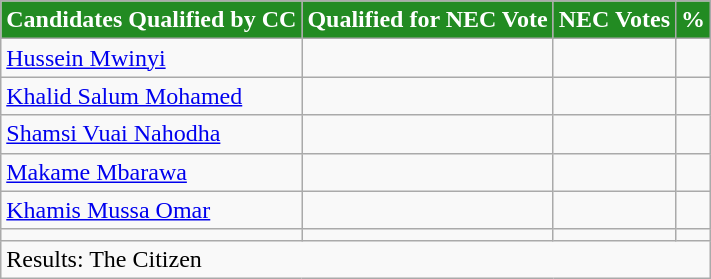<table class="wikitable sortable">
<tr>
<th style="background-color:#228B22;color: white">Candidates Qualified by CC</th>
<th style="background-color:#228B22;color: white" class="unsortable">Qualified for NEC Vote</th>
<th style="background-color:#228B22;color: white" class="unsortable">NEC Votes</th>
<th style="background-color:#228B22;color: white" class="unsortable">%</th>
</tr>
<tr>
<td data-sort-value="Makamba"><a href='#'>Hussein Mwinyi</a></td>
<td></td>
<td></td>
<td></td>
</tr>
<tr>
<td><a href='#'>Khalid Salum Mohamed</a></td>
<td></td>
<td></td>
<td></td>
</tr>
<tr>
<td><a href='#'>Shamsi Vuai Nahodha</a></td>
<td></td>
<td></td>
<td></td>
</tr>
<tr>
<td><a href='#'>Makame Mbarawa</a></td>
<td></td>
<td></td>
<td></td>
</tr>
<tr>
<td><a href='#'>Khamis Mussa Omar</a></td>
<td></td>
<td></td>
<td></td>
</tr>
<tr>
<td></td>
<td></td>
<td></td>
<td></td>
</tr>
<tr>
<td colspan="4">Results: The Citizen</td>
</tr>
</table>
